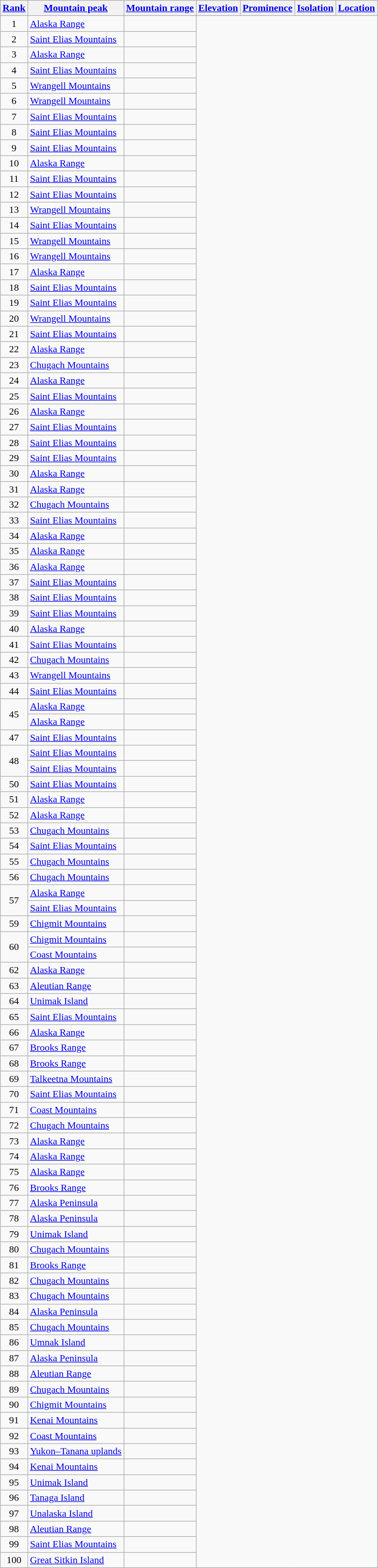<table class="wikitable sortable">
<tr>
<th><a href='#'>Rank</a></th>
<th><a href='#'>Mountain peak</a></th>
<th><a href='#'>Mountain range</a></th>
<th><a href='#'>Elevation</a></th>
<th><a href='#'>Prominence</a></th>
<th><a href='#'>Isolation</a></th>
<th><a href='#'>Location</a></th>
</tr>
<tr>
<td align=center>1<br></td>
<td><a href='#'>Alaska Range</a><br></td>
<td></td>
</tr>
<tr>
<td align=center>2<br></td>
<td><a href='#'>Saint Elias Mountains</a><br></td>
<td></td>
</tr>
<tr>
<td align=center>3<br></td>
<td><a href='#'>Alaska Range</a><br></td>
<td></td>
</tr>
<tr>
<td align=center>4<br></td>
<td><a href='#'>Saint Elias Mountains</a><br></td>
<td></td>
</tr>
<tr>
<td align=center>5<br></td>
<td><a href='#'>Wrangell Mountains</a><br></td>
<td></td>
</tr>
<tr>
<td align=center>6<br></td>
<td><a href='#'>Wrangell Mountains</a><br></td>
<td></td>
</tr>
<tr>
<td align=center>7<br></td>
<td><a href='#'>Saint Elias Mountains</a><br></td>
<td></td>
</tr>
<tr>
<td align=center>8<br></td>
<td><a href='#'>Saint Elias Mountains</a><br></td>
<td></td>
</tr>
<tr>
<td align=center>9<br></td>
<td><a href='#'>Saint Elias Mountains</a><br></td>
<td></td>
</tr>
<tr>
<td align=center>10<br></td>
<td><a href='#'>Alaska Range</a><br></td>
<td></td>
</tr>
<tr>
<td align=center>11<br></td>
<td><a href='#'>Saint Elias Mountains</a><br></td>
<td></td>
</tr>
<tr>
<td align=center>12<br></td>
<td><a href='#'>Saint Elias Mountains</a><br></td>
<td></td>
</tr>
<tr>
<td align=center>13<br></td>
<td><a href='#'>Wrangell Mountains</a><br></td>
<td></td>
</tr>
<tr>
<td align=center>14<br></td>
<td><a href='#'>Saint Elias Mountains</a><br></td>
<td></td>
</tr>
<tr>
<td align=center>15<br></td>
<td><a href='#'>Wrangell Mountains</a><br></td>
<td></td>
</tr>
<tr>
<td align=center>16<br></td>
<td><a href='#'>Wrangell Mountains</a><br></td>
<td></td>
</tr>
<tr>
<td align=center>17<br></td>
<td><a href='#'>Alaska Range</a><br></td>
<td></td>
</tr>
<tr>
<td align=center>18<br></td>
<td><a href='#'>Saint Elias Mountains</a><br></td>
<td></td>
</tr>
<tr>
<td align=center>19<br></td>
<td><a href='#'>Saint Elias Mountains</a><br></td>
<td></td>
</tr>
<tr>
<td align=center>20<br></td>
<td><a href='#'>Wrangell Mountains</a><br></td>
<td></td>
</tr>
<tr>
<td align=center>21<br></td>
<td><a href='#'>Saint Elias Mountains</a><br></td>
<td></td>
</tr>
<tr>
<td align=center>22<br></td>
<td><a href='#'>Alaska Range</a><br></td>
<td></td>
</tr>
<tr>
<td align=center>23<br></td>
<td><a href='#'>Chugach Mountains</a><br></td>
<td></td>
</tr>
<tr>
<td align=center>24<br></td>
<td><a href='#'>Alaska Range</a><br></td>
<td></td>
</tr>
<tr>
<td align=center>25<br></td>
<td><a href='#'>Saint Elias Mountains</a><br></td>
<td></td>
</tr>
<tr>
<td align=center>26<br></td>
<td><a href='#'>Alaska Range</a><br></td>
<td></td>
</tr>
<tr>
<td align=center>27<br></td>
<td><a href='#'>Saint Elias Mountains</a><br></td>
<td></td>
</tr>
<tr>
<td align=center>28<br></td>
<td><a href='#'>Saint Elias Mountains</a><br></td>
<td></td>
</tr>
<tr>
<td align=center>29<br></td>
<td><a href='#'>Saint Elias Mountains</a><br></td>
<td></td>
</tr>
<tr>
<td align=center>30<br></td>
<td><a href='#'>Alaska Range</a><br></td>
<td></td>
</tr>
<tr>
<td align=center>31<br></td>
<td><a href='#'>Alaska Range</a><br></td>
<td></td>
</tr>
<tr>
<td align=center>32<br></td>
<td><a href='#'>Chugach Mountains</a><br></td>
<td></td>
</tr>
<tr>
<td align=center>33<br></td>
<td><a href='#'>Saint Elias Mountains</a><br></td>
<td></td>
</tr>
<tr>
<td align=center>34<br></td>
<td><a href='#'>Alaska Range</a><br></td>
<td></td>
</tr>
<tr>
<td align=center>35<br></td>
<td><a href='#'>Alaska Range</a><br></td>
<td></td>
</tr>
<tr>
<td align=center>36<br></td>
<td><a href='#'>Alaska Range</a><br></td>
<td></td>
</tr>
<tr>
<td align=center>37<br></td>
<td><a href='#'>Saint Elias Mountains</a><br></td>
<td></td>
</tr>
<tr>
<td align=center>38<br></td>
<td><a href='#'>Saint Elias Mountains</a><br></td>
<td></td>
</tr>
<tr>
<td align=center>39<br></td>
<td><a href='#'>Saint Elias Mountains</a><br></td>
<td></td>
</tr>
<tr>
<td align=center>40<br></td>
<td><a href='#'>Alaska Range</a><br></td>
<td></td>
</tr>
<tr>
<td align=center>41<br></td>
<td><a href='#'>Saint Elias Mountains</a><br></td>
<td></td>
</tr>
<tr>
<td align=center>42<br></td>
<td><a href='#'>Chugach Mountains</a><br></td>
<td></td>
</tr>
<tr>
<td align=center>43<br></td>
<td><a href='#'>Wrangell Mountains</a><br></td>
<td></td>
</tr>
<tr>
<td align=center>44<br></td>
<td><a href='#'>Saint Elias Mountains</a><br></td>
<td></td>
</tr>
<tr>
<td align=center rowspan=2>45<br></td>
<td><a href='#'>Alaska Range</a><br></td>
<td></td>
</tr>
<tr>
<td><a href='#'>Alaska Range</a><br></td>
<td></td>
</tr>
<tr>
<td align=center>47<br></td>
<td><a href='#'>Saint Elias Mountains</a><br></td>
<td></td>
</tr>
<tr>
<td align=center rowspan=2>48<br></td>
<td><a href='#'>Saint Elias Mountains</a><br></td>
<td></td>
</tr>
<tr>
<td><a href='#'>Saint Elias Mountains</a><br></td>
<td></td>
</tr>
<tr>
<td align=center>50<br></td>
<td><a href='#'>Saint Elias Mountains</a><br></td>
<td></td>
</tr>
<tr>
<td align=center>51<br></td>
<td><a href='#'>Alaska Range</a><br></td>
<td></td>
</tr>
<tr>
<td align=center>52<br></td>
<td><a href='#'>Alaska Range</a><br></td>
<td></td>
</tr>
<tr>
<td align=center>53<br></td>
<td><a href='#'>Chugach Mountains</a><br></td>
<td></td>
</tr>
<tr>
<td align=center>54<br></td>
<td><a href='#'>Saint Elias Mountains</a><br></td>
<td></td>
</tr>
<tr>
<td align=center>55<br></td>
<td><a href='#'>Chugach Mountains</a><br></td>
<td></td>
</tr>
<tr>
<td align=center>56<br></td>
<td><a href='#'>Chugach Mountains</a><br></td>
<td></td>
</tr>
<tr>
<td align=center rowspan=2>57<br></td>
<td><a href='#'>Alaska Range</a><br></td>
<td></td>
</tr>
<tr>
<td><a href='#'>Saint Elias Mountains</a><br></td>
<td></td>
</tr>
<tr>
<td align=center>59<br></td>
<td><a href='#'>Chigmit Mountains</a><br></td>
<td></td>
</tr>
<tr>
<td align=center rowspan=2>60<br></td>
<td><a href='#'>Chigmit Mountains</a><br></td>
<td></td>
</tr>
<tr>
<td><a href='#'>Coast Mountains</a><br></td>
<td></td>
</tr>
<tr>
<td align=center>62<br></td>
<td><a href='#'>Alaska Range</a><br></td>
<td></td>
</tr>
<tr>
<td align=center>63<br></td>
<td><a href='#'>Aleutian Range</a><br></td>
<td></td>
</tr>
<tr>
<td align=center>64<br></td>
<td><a href='#'>Unimak Island</a><br></td>
<td></td>
</tr>
<tr>
<td align=center>65<br></td>
<td><a href='#'>Saint Elias Mountains</a><br></td>
<td></td>
</tr>
<tr>
<td align=center>66<br></td>
<td><a href='#'>Alaska Range</a><br></td>
<td></td>
</tr>
<tr>
<td align=center>67<br></td>
<td><a href='#'>Brooks Range</a><br></td>
<td></td>
</tr>
<tr>
<td align=center>68<br></td>
<td><a href='#'>Brooks Range</a><br></td>
<td></td>
</tr>
<tr>
<td align=center>69<br></td>
<td><a href='#'>Talkeetna Mountains</a><br></td>
<td></td>
</tr>
<tr>
<td align=center>70<br></td>
<td><a href='#'>Saint Elias Mountains</a><br></td>
<td></td>
</tr>
<tr>
<td align=center>71<br></td>
<td><a href='#'>Coast Mountains</a><br></td>
<td></td>
</tr>
<tr>
<td align=center>72<br></td>
<td><a href='#'>Chugach Mountains</a><br></td>
<td></td>
</tr>
<tr>
<td align=center>73<br></td>
<td><a href='#'>Alaska Range</a><br></td>
<td></td>
</tr>
<tr>
<td align=center>74<br></td>
<td><a href='#'>Alaska Range</a><br></td>
<td></td>
</tr>
<tr>
<td align=center>75<br></td>
<td><a href='#'>Alaska Range</a><br></td>
<td></td>
</tr>
<tr>
<td align=center>76<br></td>
<td><a href='#'>Brooks Range</a><br></td>
<td></td>
</tr>
<tr>
<td align=center>77<br></td>
<td><a href='#'>Alaska Peninsula</a><br></td>
<td></td>
</tr>
<tr>
<td align=center>78<br></td>
<td><a href='#'>Alaska Peninsula</a><br></td>
<td></td>
</tr>
<tr>
<td align=center>79<br></td>
<td><a href='#'>Unimak Island</a><br></td>
<td></td>
</tr>
<tr>
<td align=center>80<br></td>
<td><a href='#'>Chugach Mountains</a><br></td>
<td></td>
</tr>
<tr>
<td align=center>81<br></td>
<td><a href='#'>Brooks Range</a><br></td>
<td></td>
</tr>
<tr>
<td align=center>82<br></td>
<td><a href='#'>Chugach Mountains</a><br></td>
<td></td>
</tr>
<tr>
<td align=center>83<br></td>
<td><a href='#'>Chugach Mountains</a><br></td>
<td></td>
</tr>
<tr>
<td align=center>84<br></td>
<td><a href='#'>Alaska Peninsula</a><br></td>
<td></td>
</tr>
<tr>
<td align=center>85<br></td>
<td><a href='#'>Chugach Mountains</a><br></td>
<td></td>
</tr>
<tr>
<td align=center>86<br></td>
<td><a href='#'>Umnak Island</a><br></td>
<td></td>
</tr>
<tr>
<td align=center>87<br></td>
<td><a href='#'>Alaska Peninsula</a><br></td>
<td></td>
</tr>
<tr>
<td align=center>88<br></td>
<td><a href='#'>Aleutian Range</a><br></td>
<td></td>
</tr>
<tr>
<td align=center>89<br></td>
<td><a href='#'>Chugach Mountains</a><br></td>
<td></td>
</tr>
<tr>
<td align=center>90<br></td>
<td><a href='#'>Chigmit Mountains</a><br></td>
<td></td>
</tr>
<tr>
<td align=center>91<br></td>
<td><a href='#'>Kenai Mountains</a><br></td>
<td></td>
</tr>
<tr>
<td align=center>92<br></td>
<td><a href='#'>Coast Mountains</a><br></td>
<td></td>
</tr>
<tr>
<td align=center>93<br></td>
<td><a href='#'>Yukon–Tanana uplands</a><br></td>
<td></td>
</tr>
<tr>
<td align=center>94<br></td>
<td><a href='#'>Kenai Mountains</a><br></td>
<td></td>
</tr>
<tr>
<td align=center>95<br></td>
<td><a href='#'>Unimak Island</a><br></td>
<td></td>
</tr>
<tr>
<td align=center>96<br></td>
<td><a href='#'>Tanaga Island</a><br></td>
<td></td>
</tr>
<tr>
<td align=center>97<br></td>
<td><a href='#'>Unalaska Island</a><br></td>
<td></td>
</tr>
<tr>
<td align=center>98<br></td>
<td><a href='#'>Aleutian Range</a><br></td>
<td></td>
</tr>
<tr>
<td align=center>99<br></td>
<td><a href='#'>Saint Elias Mountains</a><br></td>
<td></td>
</tr>
<tr>
<td align=center>100<br></td>
<td><a href='#'>Great Sitkin Island</a><br></td>
<td></td>
</tr>
</table>
